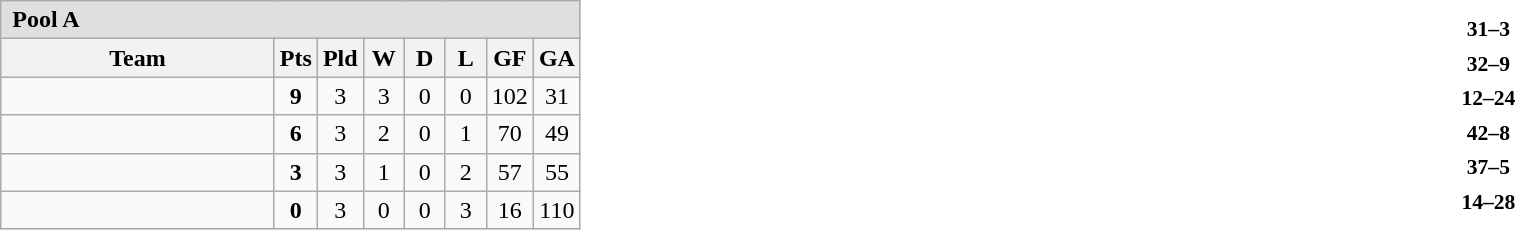<table cellpadding=0 cellspacing=0 width=100%>
<tr>
<td width=55%><br><table class="wikitable" style="text-align: center;">
<tr align=left style="background:#dfdfdf;">
<td colspan=8><strong> Pool A</strong></td>
</tr>
<tr>
<th width="175">Team</th>
<th width="20" abbr="Points">Pts</th>
<th width="20" abbr="Played">Pld</th>
<th width="20" abbr="Won">W</th>
<th width="20" abbr="Drawn">D</th>
<th width="20" abbr="Lost">L</th>
<th width="20" abbr="Points for">GF</th>
<th width="20" abbr="Points against">GA</th>
</tr>
<tr>
<td align=left></td>
<td><strong>9</strong></td>
<td>3</td>
<td>3</td>
<td>0</td>
<td>0</td>
<td>102</td>
<td>31</td>
</tr>
<tr>
<td align=left></td>
<td><strong>6</strong></td>
<td>3</td>
<td>2</td>
<td>0</td>
<td>1</td>
<td>70</td>
<td>49</td>
</tr>
<tr>
<td align=left></td>
<td><strong>3</strong></td>
<td>3</td>
<td>1</td>
<td>0</td>
<td>2</td>
<td>57</td>
<td>55</td>
</tr>
<tr>
<td align=left></td>
<td><strong>0</strong></td>
<td>3</td>
<td>0</td>
<td>0</td>
<td>3</td>
<td>16</td>
<td>110</td>
</tr>
</table>
</td>
<td width=45%><br><table cellpadding=2 style=font-size:90% align=center>
<tr>
<td width=40% align=right></td>
<td align=center><strong>31–3</strong></td>
<td></td>
</tr>
<tr>
<td width=40% align=right></td>
<td align=center><strong>32–9</strong></td>
<td></td>
</tr>
<tr>
<td width=40% align=right></td>
<td align=center><strong>12–24</strong></td>
<td></td>
</tr>
<tr>
<td width=40% align=right></td>
<td align=center><strong>42–8</strong></td>
<td></td>
</tr>
<tr>
<td width=40% align=right></td>
<td align=center><strong>37–5</strong></td>
<td></td>
</tr>
<tr>
<td width=40% align=right></td>
<td align=center><strong>14–28</strong></td>
<td></td>
</tr>
</table>
</td>
</tr>
</table>
